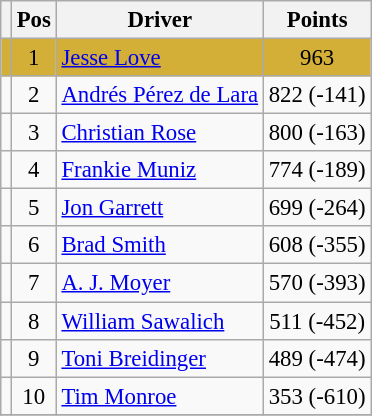<table class="wikitable" style="font-size: 95%;">
<tr>
<th></th>
<th>Pos</th>
<th>Driver</th>
<th>Points</th>
</tr>
<tr style="background:#D4AF37;">
<td align="left"></td>
<td style="text-align:center;">1</td>
<td><a href='#'>Jesse Love</a></td>
<td style="text-align:center;">963</td>
</tr>
<tr>
<td align="left"></td>
<td style="text-align:center;">2</td>
<td><a href='#'>Andrés Pérez de Lara</a></td>
<td style="text-align:center;">822 (-141)</td>
</tr>
<tr>
<td align="left"></td>
<td style="text-align:center;">3</td>
<td><a href='#'>Christian Rose</a></td>
<td style="text-align:center;">800 (-163)</td>
</tr>
<tr>
<td align="left"></td>
<td style="text-align:center;">4</td>
<td><a href='#'>Frankie Muniz</a></td>
<td style="text-align:center;">774 (-189)</td>
</tr>
<tr>
<td align="left"></td>
<td style="text-align:center;">5</td>
<td><a href='#'>Jon Garrett</a></td>
<td style="text-align:center;">699 (-264)</td>
</tr>
<tr>
<td align="left"></td>
<td style="text-align:center;">6</td>
<td><a href='#'>Brad Smith</a></td>
<td style="text-align:center;">608 (-355)</td>
</tr>
<tr>
<td align="left"></td>
<td style="text-align:center;">7</td>
<td><a href='#'>A. J. Moyer</a></td>
<td style="text-align:center;">570 (-393)</td>
</tr>
<tr>
<td align="left"></td>
<td style="text-align:center;">8</td>
<td><a href='#'>William Sawalich</a></td>
<td style="text-align:center;">511 (-452)</td>
</tr>
<tr>
<td align="left"></td>
<td style="text-align:center;">9</td>
<td><a href='#'>Toni Breidinger</a></td>
<td style="text-align:center;">489 (-474)</td>
</tr>
<tr>
<td align="left"></td>
<td style="text-align:center;">10</td>
<td><a href='#'>Tim Monroe</a></td>
<td style="text-align:center;">353 (-610)</td>
</tr>
<tr class="sortbottom">
</tr>
</table>
